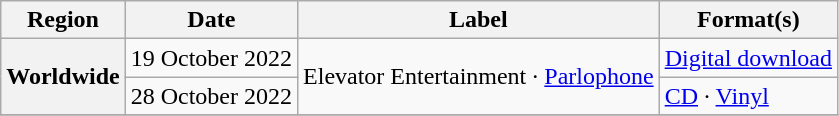<table class="wikitable plainrowheaders">
<tr>
<th>Region</th>
<th>Date</th>
<th>Label</th>
<th>Format(s)</th>
</tr>
<tr>
<th scope="row" rowspan="2">Worldwide</th>
<td>19 October 2022</td>
<td rowspan="2">Elevator Entertainment · <a href='#'>Parlophone</a></td>
<td><a href='#'>Digital download</a></td>
</tr>
<tr>
<td>28 October 2022</td>
<td><a href='#'>CD</a> · <a href='#'>Vinyl</a></td>
</tr>
<tr>
</tr>
</table>
